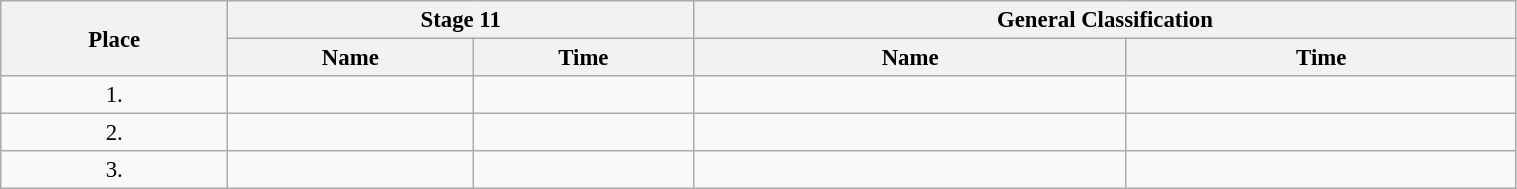<table class=wikitable style="font-size:95%" width="80%">
<tr>
<th rowspan="2">Place</th>
<th colspan="2">Stage 11</th>
<th colspan="2">General Classification</th>
</tr>
<tr>
<th>Name</th>
<th>Time</th>
<th>Name</th>
<th>Time</th>
</tr>
<tr>
<td align="center">1.</td>
<td></td>
<td></td>
<td></td>
<td></td>
</tr>
<tr>
<td align="center">2.</td>
<td></td>
<td></td>
<td></td>
<td></td>
</tr>
<tr>
<td align="center">3.</td>
<td></td>
<td></td>
<td></td>
<td></td>
</tr>
</table>
